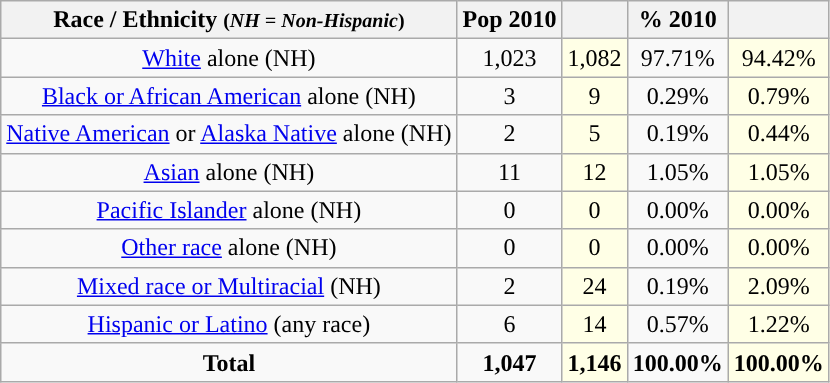<table class="wikitable" style="text-align:center;">
<tr>
<th>Race / Ethnicity <small>(<em>NH = Non-Hispanic</em>)</small></th>
<th>Pop 2010</th>
<th></th>
<th>% 2010</th>
<th></th>
</tr>
<tr>
<td><a href='#'>White</a> alone (NH)</td>
<td>1,023</td>
<td style='background: #ffffe6;'>1,082</td>
<td>97.71%</td>
<td style='background: #ffffe6;'>94.42%</td>
</tr>
<tr>
<td><a href='#'>Black or African American</a> alone (NH)</td>
<td>3</td>
<td style='background: #ffffe6;'>9</td>
<td>0.29%</td>
<td style='background: #ffffe6;'>0.79%</td>
</tr>
<tr>
<td><a href='#'>Native American</a> or <a href='#'>Alaska Native</a> alone (NH)</td>
<td>2</td>
<td style='background: #ffffe6;'>5</td>
<td>0.19%</td>
<td style='background: #ffffe6;'>0.44%</td>
</tr>
<tr>
<td><a href='#'>Asian</a> alone (NH)</td>
<td>11</td>
<td style='background: #ffffe6;'>12</td>
<td>1.05%</td>
<td style='background: #ffffe6;'>1.05%</td>
</tr>
<tr>
<td><a href='#'>Pacific Islander</a> alone (NH)</td>
<td>0</td>
<td style='background: #ffffe6;'>0</td>
<td>0.00%</td>
<td style='background: #ffffe6;'>0.00%</td>
</tr>
<tr>
<td><a href='#'>Other race</a> alone (NH)</td>
<td>0</td>
<td style='background: #ffffe6;'>0</td>
<td>0.00%</td>
<td style='background: #ffffe6;'>0.00%</td>
</tr>
<tr>
<td><a href='#'>Mixed race or Multiracial</a> (NH)</td>
<td>2</td>
<td style='background: #ffffe6;'>24</td>
<td>0.19%</td>
<td style='background: #ffffe6;'>2.09%</td>
</tr>
<tr>
<td><a href='#'>Hispanic or Latino</a> (any race)</td>
<td>6</td>
<td style='background: #ffffe6;'>14</td>
<td>0.57%</td>
<td style='background: #ffffe6;'>1.22%</td>
</tr>
<tr>
<td><strong>Total</strong></td>
<td><strong>1,047</strong></td>
<td style='background: #ffffe6;'><strong>1,146</strong></td>
<td><strong>100.00%</strong></td>
<td style='background: #ffffe6;'><strong>100.00%</strong></td>
</tr>
</table>
